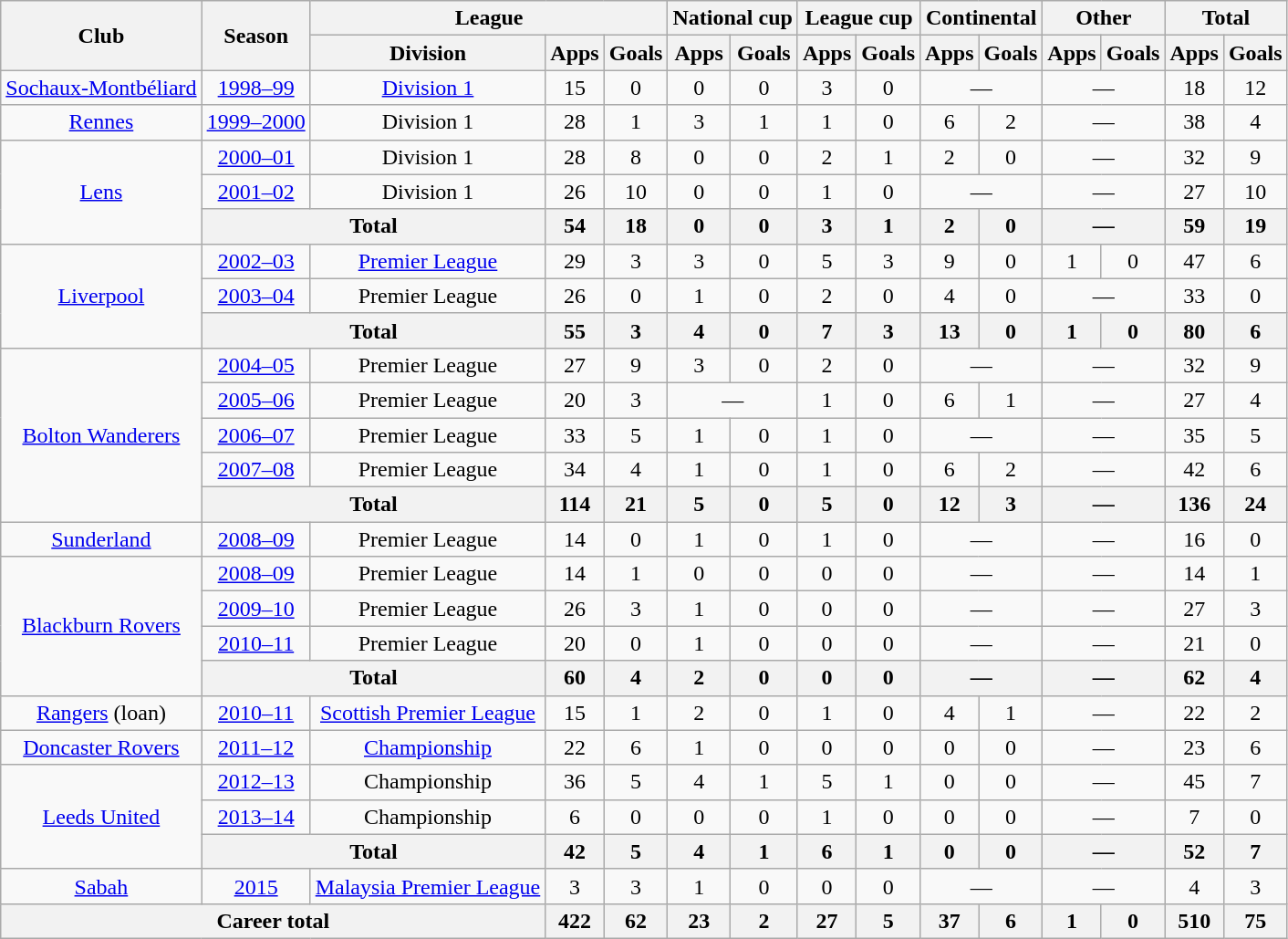<table class="wikitable" style="text-align:center">
<tr>
<th rowspan="2">Club</th>
<th rowspan="2">Season</th>
<th colspan="3">League</th>
<th colspan="2">National cup</th>
<th colspan="2">League cup</th>
<th colspan="2">Continental</th>
<th colspan="2">Other</th>
<th colspan="2">Total</th>
</tr>
<tr>
<th>Division</th>
<th>Apps</th>
<th>Goals</th>
<th>Apps</th>
<th>Goals</th>
<th>Apps</th>
<th>Goals</th>
<th>Apps</th>
<th>Goals</th>
<th>Apps</th>
<th>Goals</th>
<th>Apps</th>
<th>Goals</th>
</tr>
<tr>
<td><a href='#'>Sochaux-Montbéliard</a></td>
<td><a href='#'>1998–99</a></td>
<td><a href='#'>Division 1</a></td>
<td>15</td>
<td>0</td>
<td>0</td>
<td>0</td>
<td>3</td>
<td>0</td>
<td colspan="2">—</td>
<td colspan="2">—</td>
<td>18</td>
<td>12</td>
</tr>
<tr>
<td><a href='#'>Rennes</a></td>
<td><a href='#'>1999–2000</a></td>
<td>Division 1</td>
<td>28</td>
<td>1</td>
<td>3</td>
<td>1</td>
<td>1</td>
<td>0</td>
<td>6</td>
<td>2</td>
<td colspan="2">—</td>
<td>38</td>
<td>4</td>
</tr>
<tr>
<td rowspan="3"><a href='#'>Lens</a></td>
<td><a href='#'>2000–01</a></td>
<td>Division 1</td>
<td>28</td>
<td>8</td>
<td>0</td>
<td>0</td>
<td>2</td>
<td>1</td>
<td>2</td>
<td>0</td>
<td colspan="2">—</td>
<td>32</td>
<td>9</td>
</tr>
<tr>
<td><a href='#'>2001–02</a></td>
<td>Division 1</td>
<td>26</td>
<td>10</td>
<td>0</td>
<td>0</td>
<td>1</td>
<td>0</td>
<td colspan="2">—</td>
<td colspan="2">—</td>
<td>27</td>
<td>10</td>
</tr>
<tr>
<th colspan="2">Total</th>
<th>54</th>
<th>18</th>
<th>0</th>
<th>0</th>
<th>3</th>
<th>1</th>
<th>2</th>
<th>0</th>
<th colspan="2">—</th>
<th>59</th>
<th>19</th>
</tr>
<tr>
<td rowspan="3"><a href='#'>Liverpool</a></td>
<td><a href='#'>2002–03</a></td>
<td><a href='#'>Premier League</a></td>
<td>29</td>
<td>3</td>
<td>3</td>
<td>0</td>
<td>5</td>
<td>3</td>
<td>9</td>
<td>0</td>
<td>1</td>
<td>0</td>
<td>47</td>
<td>6</td>
</tr>
<tr>
<td><a href='#'>2003–04</a></td>
<td>Premier League</td>
<td>26</td>
<td>0</td>
<td>1</td>
<td>0</td>
<td>2</td>
<td>0</td>
<td>4</td>
<td>0</td>
<td colspan="2">—</td>
<td>33</td>
<td>0</td>
</tr>
<tr>
<th colspan="2">Total</th>
<th>55</th>
<th>3</th>
<th>4</th>
<th>0</th>
<th>7</th>
<th>3</th>
<th>13</th>
<th>0</th>
<th>1</th>
<th>0</th>
<th>80</th>
<th>6</th>
</tr>
<tr>
<td rowspan="5"><a href='#'>Bolton Wanderers</a></td>
<td><a href='#'>2004–05</a></td>
<td>Premier League</td>
<td>27</td>
<td>9</td>
<td>3</td>
<td>0</td>
<td>2</td>
<td>0</td>
<td colspan="2">—</td>
<td colspan="2">—</td>
<td>32</td>
<td>9</td>
</tr>
<tr>
<td><a href='#'>2005–06</a></td>
<td>Premier League</td>
<td>20</td>
<td>3</td>
<td colspan="2">—</td>
<td>1</td>
<td>0</td>
<td>6</td>
<td>1</td>
<td colspan="2">—</td>
<td>27</td>
<td>4</td>
</tr>
<tr>
<td><a href='#'>2006–07</a></td>
<td>Premier League</td>
<td>33</td>
<td>5</td>
<td>1</td>
<td>0</td>
<td>1</td>
<td>0</td>
<td colspan="2">—</td>
<td colspan="2">—</td>
<td>35</td>
<td>5</td>
</tr>
<tr>
<td><a href='#'>2007–08</a></td>
<td>Premier League</td>
<td>34</td>
<td>4</td>
<td>1</td>
<td>0</td>
<td>1</td>
<td>0</td>
<td>6</td>
<td>2</td>
<td colspan="2">—</td>
<td>42</td>
<td>6</td>
</tr>
<tr>
<th colspan="2">Total</th>
<th>114</th>
<th>21</th>
<th>5</th>
<th>0</th>
<th>5</th>
<th>0</th>
<th>12</th>
<th>3</th>
<th colspan="2">—</th>
<th>136</th>
<th>24</th>
</tr>
<tr>
<td><a href='#'>Sunderland</a></td>
<td><a href='#'>2008–09</a></td>
<td>Premier League</td>
<td>14</td>
<td>0</td>
<td>1</td>
<td>0</td>
<td>1</td>
<td>0</td>
<td colspan="2">—</td>
<td colspan="2">—</td>
<td>16</td>
<td>0</td>
</tr>
<tr>
<td rowspan="4"><a href='#'>Blackburn Rovers</a></td>
<td><a href='#'>2008–09</a></td>
<td>Premier League</td>
<td>14</td>
<td>1</td>
<td>0</td>
<td>0</td>
<td>0</td>
<td>0</td>
<td colspan="2">—</td>
<td colspan="2">—</td>
<td>14</td>
<td>1</td>
</tr>
<tr>
<td><a href='#'>2009–10</a></td>
<td>Premier League</td>
<td>26</td>
<td>3</td>
<td>1</td>
<td>0</td>
<td>0</td>
<td>0</td>
<td colspan="2">—</td>
<td colspan="2">—</td>
<td>27</td>
<td>3</td>
</tr>
<tr>
<td><a href='#'>2010–11</a></td>
<td>Premier League</td>
<td>20</td>
<td>0</td>
<td>1</td>
<td>0</td>
<td>0</td>
<td>0</td>
<td colspan="2">—</td>
<td colspan="2">—</td>
<td>21</td>
<td>0</td>
</tr>
<tr>
<th colspan="2">Total</th>
<th>60</th>
<th>4</th>
<th>2</th>
<th>0</th>
<th>0</th>
<th>0</th>
<th colspan="2">—</th>
<th colspan="2">—</th>
<th>62</th>
<th>4</th>
</tr>
<tr>
<td><a href='#'>Rangers</a> (loan)</td>
<td><a href='#'>2010–11</a></td>
<td><a href='#'>Scottish Premier League</a></td>
<td>15</td>
<td>1</td>
<td>2</td>
<td>0</td>
<td>1</td>
<td>0</td>
<td>4</td>
<td>1</td>
<td colspan="2">—</td>
<td>22</td>
<td>2</td>
</tr>
<tr>
<td><a href='#'>Doncaster Rovers</a></td>
<td><a href='#'>2011–12</a></td>
<td><a href='#'>Championship</a></td>
<td>22</td>
<td>6</td>
<td>1</td>
<td>0</td>
<td>0</td>
<td>0</td>
<td>0</td>
<td>0</td>
<td colspan="2">—</td>
<td>23</td>
<td>6</td>
</tr>
<tr>
<td rowspan="3"><a href='#'>Leeds United</a></td>
<td><a href='#'>2012–13</a></td>
<td>Championship</td>
<td>36</td>
<td>5</td>
<td>4</td>
<td>1</td>
<td>5</td>
<td>1</td>
<td>0</td>
<td>0</td>
<td colspan="2">—</td>
<td>45</td>
<td>7</td>
</tr>
<tr>
<td><a href='#'>2013–14</a></td>
<td>Championship</td>
<td>6</td>
<td>0</td>
<td>0</td>
<td>0</td>
<td>1</td>
<td>0</td>
<td>0</td>
<td>0</td>
<td colspan="2">—</td>
<td>7</td>
<td>0</td>
</tr>
<tr>
<th colspan="2">Total</th>
<th>42</th>
<th>5</th>
<th>4</th>
<th>1</th>
<th>6</th>
<th>1</th>
<th>0</th>
<th>0</th>
<th colspan="2">—</th>
<th>52</th>
<th>7</th>
</tr>
<tr>
<td><a href='#'>Sabah</a></td>
<td><a href='#'>2015</a></td>
<td><a href='#'>Malaysia Premier League</a></td>
<td>3</td>
<td>3</td>
<td>1</td>
<td>0</td>
<td>0</td>
<td>0</td>
<td colspan="2">—</td>
<td colspan="2">—</td>
<td>4</td>
<td>3</td>
</tr>
<tr>
<th colspan="3">Career total</th>
<th>422</th>
<th>62</th>
<th>23</th>
<th>2</th>
<th>27</th>
<th>5</th>
<th>37</th>
<th>6</th>
<th>1</th>
<th>0</th>
<th>510</th>
<th>75</th>
</tr>
</table>
